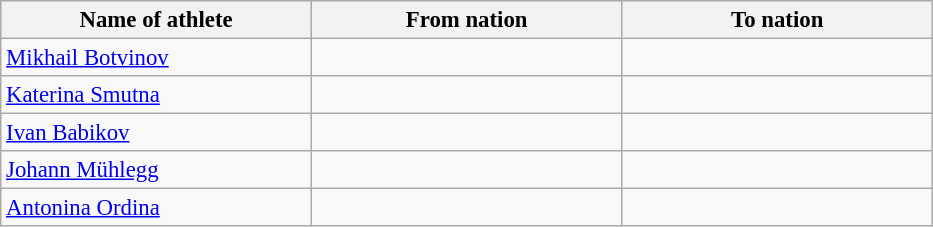<table class="wikitable sortable" style="border-collapse: collapse; font-size: 95%;">
<tr>
<th width=200>Name of athlete</th>
<th width=200>From nation</th>
<th width=200>To nation</th>
</tr>
<tr>
<td><a href='#'>Mikhail Botvinov</a></td>
<td></td>
<td></td>
</tr>
<tr>
<td><a href='#'>Katerina Smutna</a></td>
<td></td>
<td></td>
</tr>
<tr>
<td><a href='#'>Ivan Babikov</a></td>
<td></td>
<td></td>
</tr>
<tr>
<td><a href='#'>Johann Mühlegg</a></td>
<td></td>
<td></td>
</tr>
<tr>
<td><a href='#'>Antonina Ordina</a></td>
<td></td>
<td></td>
</tr>
</table>
